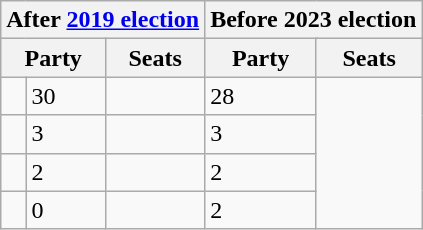<table class="wikitable">
<tr>
<th colspan="3">After <a href='#'>2019 election</a></th>
<th colspan="3">Before 2023 election</th>
</tr>
<tr>
<th colspan="2">Party</th>
<th>Seats</th>
<th colspan="2">Party</th>
<th>Seats</th>
</tr>
<tr>
<td></td>
<td>30</td>
<td></td>
<td>28</td>
</tr>
<tr>
<td></td>
<td>3</td>
<td></td>
<td>3</td>
</tr>
<tr>
<td></td>
<td>2</td>
<td></td>
<td>2</td>
</tr>
<tr>
<td></td>
<td>0</td>
<td></td>
<td>2</td>
</tr>
</table>
